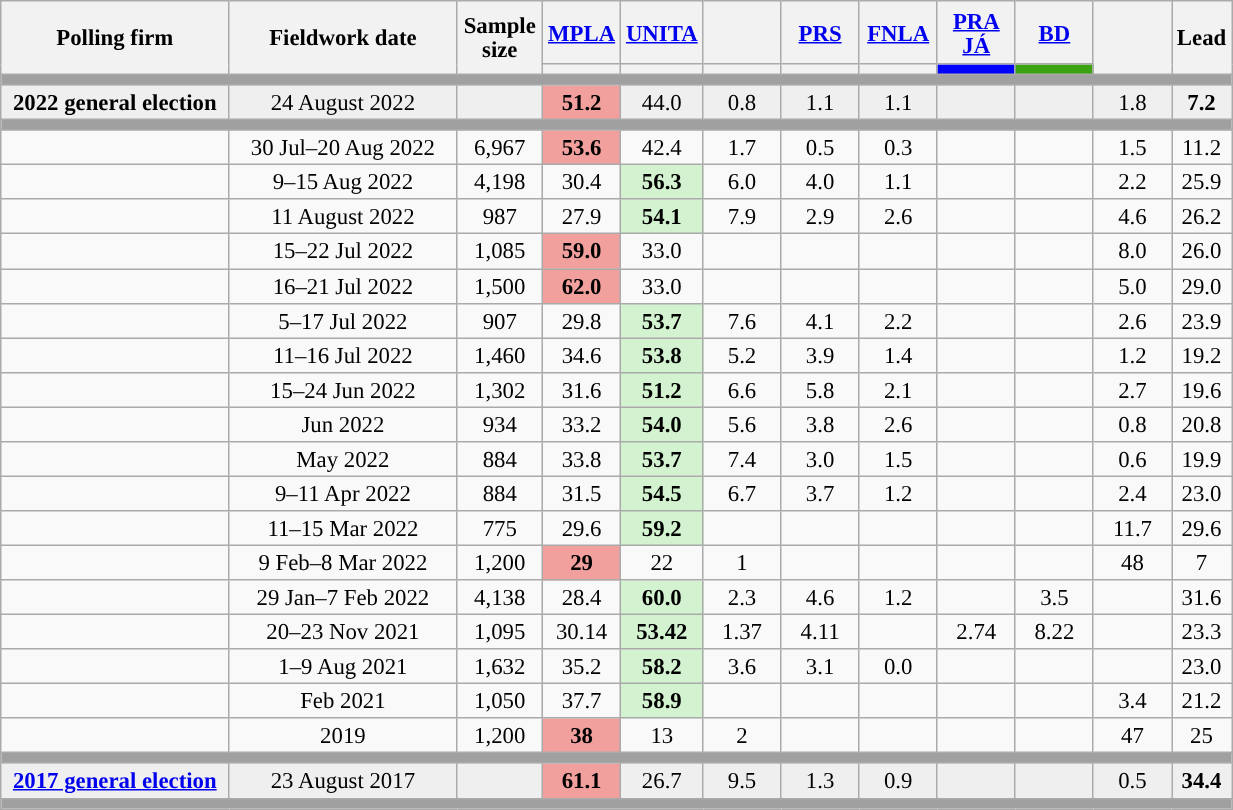<table class="wikitable sortable mw-datatable" style="text-align:center;font-size:95%;line-height:16px;">
<tr style="height:42px;">
<th style="width:145px;" rowspan="2">Polling firm</th>
<th style="width:145px;" rowspan="2">Fieldwork date</th>
<th class="unsortable" style="width:50px;" rowspan="2">Sample size</th>
<th class="sortable" style="width:45px;"><a href='#'>MPLA</a></th>
<th class="sortable" style="width:45px;"><a href='#'>UNITA</a></th>
<th class="sortable" style="width:45px;"></th>
<th class="sortable" style="width:45px;"><a href='#'>PRS</a></th>
<th class="sortable" style="width:45px;"><a href='#'>FNLA</a></th>
<th class="sortable" style="width:45px;"><a href='#'>PRA JÁ</a></th>
<th class="sortable" style="width:45px;"><a href='#'>BD</a></th>
<th class="unsortable" style="width:45px;" rowspan="2"></th>
<th class="unsortable" style="width:30px;" rowspan="2">Lead</th>
</tr>
<tr>
<th class="sortable" style="background:"></th>
<th class="sortable" style="background:"></th>
<th class="sortable" style="background:"></th>
<th class="sortable" style="background:"></th>
<th class="sortable" style="background:"></th>
<th class="sortable" style="background:blue;"></th>
<th class="sortable" style="background:#3ba212;"></th>
</tr>
<tr>
<td colspan="12" style="background:#A0A0A0"></td>
</tr>
<tr style="background:#EFEFEF;">
<td><strong>2022 general election</strong></td>
<td data-sort-value="2019-10-06">24 August 2022</td>
<td></td>
<td style="background:#F1A09E"><strong>51.2</strong><br></td>
<td>44.0<br></td>
<td>0.8<br></td>
<td>1.1<br></td>
<td>1.1<br></td>
<td></td>
<td></td>
<td>1.8<br></td>
<td style="background:"><strong>7.2</strong></td>
</tr>
<tr>
<td colspan="12" style="background:#A0A0A0"></td>
</tr>
<tr>
<td></td>
<td data-sort-value="2019-10-03">30 Jul–20 Aug 2022</td>
<td>6,967</td>
<td style="background:#F1A09E"><strong>53.6</strong><br></td>
<td>42.4<br></td>
<td>1.7<br></td>
<td>0.5<br></td>
<td>0.3<br></td>
<td></td>
<td></td>
<td>1.5<br></td>
<td style="background:">11.2</td>
</tr>
<tr>
<td></td>
<td data-sort-value="2019-10-03">9–15 Aug 2022</td>
<td>4,198</td>
<td>30.4</td>
<td style="background:#D3F2D0;"><strong>56.3</strong></td>
<td>6.0</td>
<td>4.0</td>
<td>1.1</td>
<td></td>
<td></td>
<td>2.2</td>
<td style="background:">25.9</td>
</tr>
<tr>
<td></td>
<td data-sort-value="2019-10-03">11 August 2022</td>
<td>987</td>
<td>27.9</td>
<td style="background:#D3F2D0;"><strong>54.1</strong></td>
<td>7.9</td>
<td>2.9</td>
<td>2.6</td>
<td></td>
<td></td>
<td>4.6</td>
<td style="background:">26.2</td>
</tr>
<tr>
<td></td>
<td>15–22 Jul 2022</td>
<td>1,085</td>
<td style="background:#F1A09E"><strong>59.0</strong></td>
<td>33.0</td>
<td></td>
<td></td>
<td></td>
<td></td>
<td></td>
<td>8.0</td>
<td style="background:">26.0</td>
</tr>
<tr>
<td></td>
<td>16–21 Jul 2022</td>
<td>1,500</td>
<td style="background:#F1A09E"><strong>62.0</strong></td>
<td>33.0</td>
<td></td>
<td></td>
<td></td>
<td></td>
<td></td>
<td>5.0</td>
<td style="background:">29.0</td>
</tr>
<tr>
<td></td>
<td data-sort-value="2019-10-03">5–17 Jul 2022</td>
<td>907</td>
<td>29.8</td>
<td style="background:#D3F2D0;"><strong>53.7</strong></td>
<td>7.6</td>
<td>4.1</td>
<td>2.2</td>
<td></td>
<td></td>
<td>2.6</td>
<td style="background:">23.9</td>
</tr>
<tr>
<td></td>
<td data-sort-value="2019-10-03">11–16 Jul 2022</td>
<td>1,460</td>
<td>34.6</td>
<td style="background:#D3F2D0;"><strong>53.8</strong></td>
<td>5.2</td>
<td>3.9</td>
<td>1.4</td>
<td></td>
<td></td>
<td>1.2</td>
<td style="background:">19.2</td>
</tr>
<tr>
<td></td>
<td data-sort-value="2019-10-03">15–24 Jun 2022</td>
<td>1,302</td>
<td>31.6</td>
<td style="background:#D3F2D0;"><strong>51.2</strong></td>
<td>6.6</td>
<td>5.8</td>
<td>2.1</td>
<td></td>
<td></td>
<td>2.7</td>
<td style="background:">19.6</td>
</tr>
<tr>
<td></td>
<td>Jun 2022</td>
<td>934</td>
<td>33.2</td>
<td style="background:#D3F2D0;"><strong>54.0</strong></td>
<td>5.6</td>
<td>3.8</td>
<td>2.6</td>
<td></td>
<td></td>
<td>0.8</td>
<td style="background:">20.8</td>
</tr>
<tr>
<td></td>
<td>May 2022</td>
<td>884</td>
<td>33.8</td>
<td style="background:#D3F2D0;"><strong>53.7</strong></td>
<td>7.4</td>
<td>3.0</td>
<td>1.5</td>
<td></td>
<td></td>
<td>0.6</td>
<td style="background:">19.9</td>
</tr>
<tr>
<td></td>
<td>9–11 Apr 2022</td>
<td>884</td>
<td>31.5</td>
<td style="background:#D3F2D0;"><strong>54.5</strong></td>
<td>6.7</td>
<td>3.7</td>
<td>1.2</td>
<td></td>
<td></td>
<td>2.4</td>
<td style="background:">23.0</td>
</tr>
<tr>
<td></td>
<td>11–15 Mar 2022</td>
<td>775</td>
<td>29.6</td>
<td style="background:#D3F2D0;"><strong>59.2</strong></td>
<td></td>
<td></td>
<td></td>
<td></td>
<td></td>
<td>11.7</td>
<td style="background:">29.6</td>
</tr>
<tr>
<td></td>
<td>9 Feb–8 Mar 2022</td>
<td>1,200</td>
<td style="background:#F1A09E"><strong>29</strong></td>
<td>22</td>
<td>1</td>
<td></td>
<td></td>
<td></td>
<td></td>
<td>48</td>
<td style="background:">7</td>
</tr>
<tr>
<td></td>
<td data-sort-value="2019-10-03">29 Jan–7 Feb 2022</td>
<td>4,138</td>
<td>28.4</td>
<td style="background:#D3F2D0;"><strong>60.0</strong></td>
<td>2.3</td>
<td>4.6</td>
<td>1.2</td>
<td></td>
<td>3.5</td>
<td></td>
<td style="background:">31.6</td>
</tr>
<tr>
<td></td>
<td data-sort-value="2019-10-03">20–23 Nov 2021</td>
<td>1,095</td>
<td>30.14</td>
<td style="background:#D3F2D0;"><strong>53.42</strong></td>
<td>1.37</td>
<td>4.11</td>
<td></td>
<td>2.74</td>
<td>8.22</td>
<td></td>
<td style="background:">23.3</td>
</tr>
<tr>
<td></td>
<td data-sort-value="2019-10-03">1–9 Aug 2021</td>
<td>1,632</td>
<td>35.2</td>
<td style="background:#D3F2D0;"><strong>58.2</strong></td>
<td>3.6</td>
<td>3.1</td>
<td>0.0</td>
<td></td>
<td></td>
<td></td>
<td style="background:">23.0</td>
</tr>
<tr>
<td></td>
<td data-sort-value="2019-10-03">Feb 2021</td>
<td>1,050</td>
<td>37.7</td>
<td style="background:#D3F2D0;"><strong>58.9</strong></td>
<td></td>
<td></td>
<td></td>
<td></td>
<td></td>
<td>3.4</td>
<td style="background:">21.2</td>
</tr>
<tr>
<td></td>
<td>2019</td>
<td>1,200</td>
<td style="background:#F1A09E"><strong>38</strong></td>
<td>13</td>
<td>2</td>
<td></td>
<td></td>
<td></td>
<td></td>
<td>47</td>
<td style="background:">25</td>
</tr>
<tr>
<td colspan="12" style="background:#A0A0A0"></td>
</tr>
<tr style="background:#EFEFEF;">
<td><strong><a href='#'>2017 general election</a></strong></td>
<td data-sort-value="2019-10-06">23 August 2017</td>
<td></td>
<td style="background:#F1A09E"><strong>61.1</strong><br></td>
<td>26.7<br></td>
<td>9.5<br></td>
<td>1.3<br></td>
<td>0.9<br></td>
<td></td>
<td></td>
<td>0.5<br></td>
<td style="background:"><strong>34.4</strong></td>
</tr>
<tr>
<td colspan="12" style="background:#A0A0A0"></td>
</tr>
</table>
